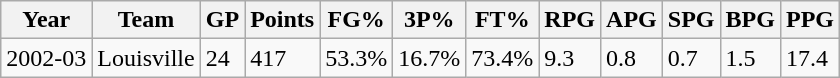<table class="wikitable">
<tr>
<th>Year</th>
<th>Team</th>
<th>GP</th>
<th>Points</th>
<th>FG%</th>
<th>3P%</th>
<th>FT%</th>
<th>RPG</th>
<th>APG</th>
<th>SPG</th>
<th>BPG</th>
<th>PPG</th>
</tr>
<tr>
<td>2002-03</td>
<td>Louisville</td>
<td>24</td>
<td>417</td>
<td>53.3%</td>
<td>16.7%</td>
<td>73.4%</td>
<td>9.3</td>
<td>0.8</td>
<td>0.7</td>
<td>1.5</td>
<td>17.4</td>
</tr>
</table>
